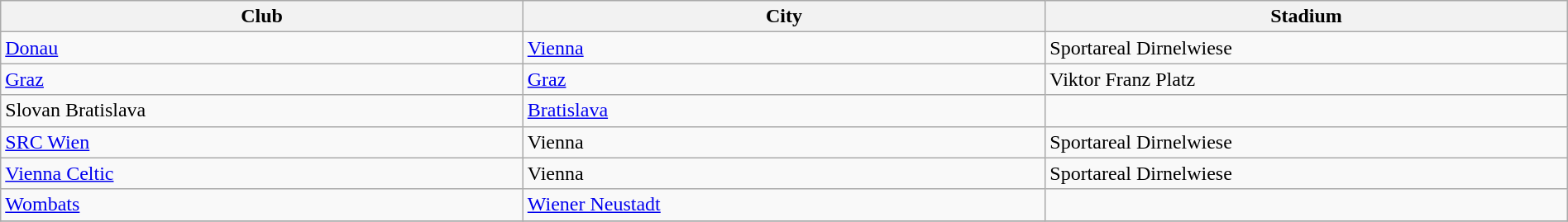<table class="wikitable" width="100%">
<tr>
<th width="33%">Club</th>
<th width="33%">City</th>
<th width="33%">Stadium</th>
</tr>
<tr>
<td><a href='#'>Donau</a></td>
<td><a href='#'>Vienna</a></td>
<td>Sportareal Dirnelwiese</td>
</tr>
<tr>
<td><a href='#'>Graz</a></td>
<td><a href='#'>Graz</a></td>
<td>Viktor Franz Platz</td>
</tr>
<tr>
<td>Slovan Bratislava</td>
<td><a href='#'>Bratislava</a></td>
<td></td>
</tr>
<tr>
<td><a href='#'>SRC Wien</a></td>
<td>Vienna</td>
<td>Sportareal Dirnelwiese</td>
</tr>
<tr>
<td><a href='#'>Vienna Celtic</a></td>
<td>Vienna</td>
<td>Sportareal Dirnelwiese</td>
</tr>
<tr>
<td><a href='#'>Wombats</a></td>
<td><a href='#'>Wiener Neustadt</a></td>
<td></td>
</tr>
<tr>
</tr>
</table>
